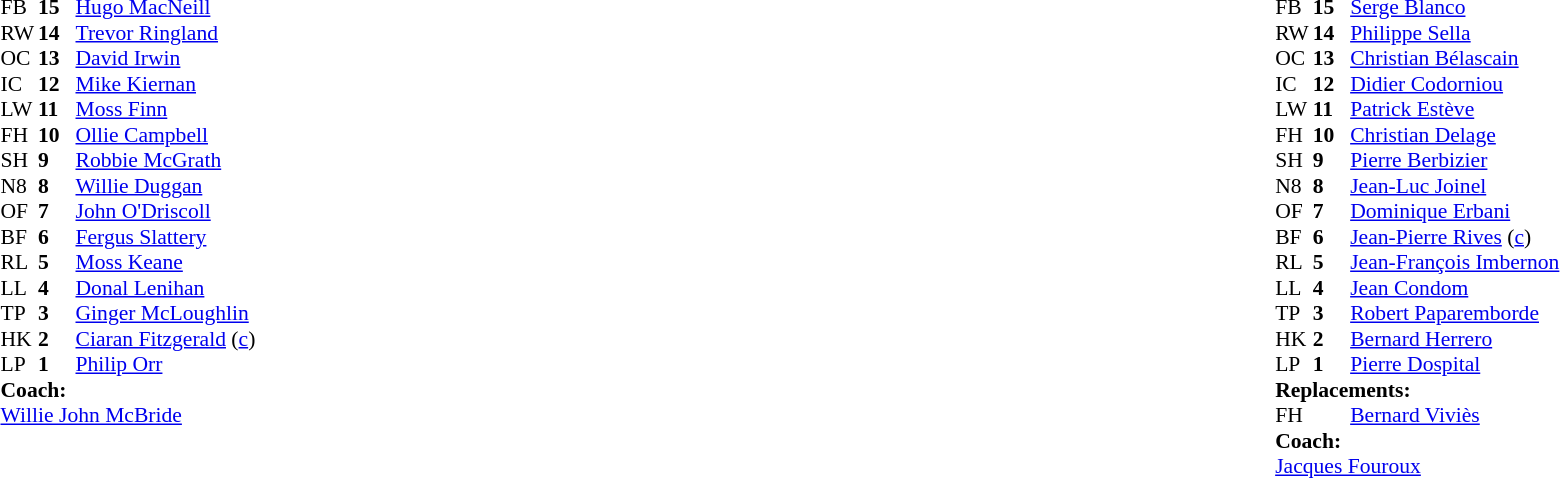<table width="100%">
<tr>
<td valign="top" width="50%"><br><table style="font-size: 90%" cellspacing="0" cellpadding="0">
<tr>
<th width="25"></th>
<th width="25"></th>
</tr>
<tr>
<td>FB</td>
<td><strong>15</strong></td>
<td><a href='#'>Hugo MacNeill</a></td>
</tr>
<tr>
<td>RW</td>
<td><strong>14</strong></td>
<td><a href='#'>Trevor Ringland</a></td>
</tr>
<tr>
<td>OC</td>
<td><strong>13</strong></td>
<td><a href='#'>David Irwin</a></td>
</tr>
<tr>
<td>IC</td>
<td><strong>12</strong></td>
<td><a href='#'>Mike Kiernan</a></td>
</tr>
<tr>
<td>LW</td>
<td><strong>11</strong></td>
<td><a href='#'>Moss Finn</a></td>
</tr>
<tr>
<td>FH</td>
<td><strong>10</strong></td>
<td><a href='#'>Ollie Campbell</a></td>
</tr>
<tr>
<td>SH</td>
<td><strong>9</strong></td>
<td><a href='#'>Robbie McGrath</a></td>
</tr>
<tr>
<td>N8</td>
<td><strong>8</strong></td>
<td><a href='#'>Willie Duggan</a></td>
</tr>
<tr>
<td>OF</td>
<td><strong>7</strong></td>
<td><a href='#'>John O'Driscoll</a></td>
</tr>
<tr>
<td>BF</td>
<td><strong>6</strong></td>
<td><a href='#'>Fergus Slattery</a></td>
</tr>
<tr>
<td>RL</td>
<td><strong>5</strong></td>
<td><a href='#'>Moss Keane</a></td>
</tr>
<tr>
<td>LL</td>
<td><strong>4</strong></td>
<td><a href='#'>Donal Lenihan</a></td>
</tr>
<tr>
<td>TP</td>
<td><strong>3</strong></td>
<td><a href='#'>Ginger McLoughlin</a></td>
</tr>
<tr>
<td>HK</td>
<td><strong>2</strong></td>
<td><a href='#'>Ciaran Fitzgerald</a> (<a href='#'>c</a>)</td>
</tr>
<tr>
<td>LP</td>
<td><strong>1</strong></td>
<td><a href='#'>Philip Orr</a></td>
</tr>
<tr>
<td colspan="4"><strong>Coach:</strong></td>
</tr>
<tr>
<td colspan="4"> <a href='#'>Willie John McBride</a></td>
</tr>
</table>
</td>
<td valign="top" width="50%"><br><table style="font-size: 90%" cellspacing="0" cellpadding="0" align="center">
<tr>
<th width="25"></th>
<th width="25"></th>
</tr>
<tr>
<td>FB</td>
<td><strong>15</strong></td>
<td><a href='#'>Serge Blanco</a></td>
</tr>
<tr>
<td>RW</td>
<td><strong>14</strong></td>
<td><a href='#'>Philippe Sella</a></td>
</tr>
<tr>
<td>OC</td>
<td><strong>13</strong></td>
<td><a href='#'>Christian Bélascain</a></td>
</tr>
<tr>
<td>IC</td>
<td><strong>12</strong></td>
<td><a href='#'>Didier Codorniou</a></td>
</tr>
<tr>
<td>LW</td>
<td><strong>11</strong></td>
<td><a href='#'>Patrick Estève</a></td>
</tr>
<tr>
<td>FH</td>
<td><strong>10</strong></td>
<td><a href='#'>Christian Delage</a></td>
</tr>
<tr>
<td>SH</td>
<td><strong>9</strong></td>
<td><a href='#'>Pierre Berbizier</a></td>
</tr>
<tr>
<td>N8</td>
<td><strong>8</strong></td>
<td><a href='#'>Jean-Luc Joinel</a></td>
</tr>
<tr>
<td>OF</td>
<td><strong>7</strong></td>
<td><a href='#'>Dominique Erbani</a></td>
</tr>
<tr>
<td>BF</td>
<td><strong>6</strong></td>
<td><a href='#'>Jean-Pierre Rives</a> (<a href='#'>c</a>)</td>
</tr>
<tr>
<td>RL</td>
<td><strong>5</strong></td>
<td><a href='#'>Jean-François Imbernon</a></td>
</tr>
<tr>
<td>LL</td>
<td><strong>4</strong></td>
<td><a href='#'>Jean Condom</a></td>
</tr>
<tr>
<td>TP</td>
<td><strong>3</strong></td>
<td><a href='#'>Robert Paparemborde</a></td>
</tr>
<tr>
<td>HK</td>
<td><strong>2</strong></td>
<td><a href='#'>Bernard Herrero</a></td>
</tr>
<tr>
<td>LP</td>
<td><strong>1</strong></td>
<td><a href='#'>Pierre Dospital</a></td>
</tr>
<tr>
<td colspan=3><strong>Replacements:</strong></td>
</tr>
<tr>
<td>FH</td>
<td><strong> </strong></td>
<td><a href='#'>Bernard Viviès</a></td>
</tr>
<tr>
<td colspan="4"><strong>Coach:</strong></td>
</tr>
<tr>
<td colspan="4"> <a href='#'>Jacques Fouroux</a></td>
</tr>
</table>
</td>
</tr>
</table>
